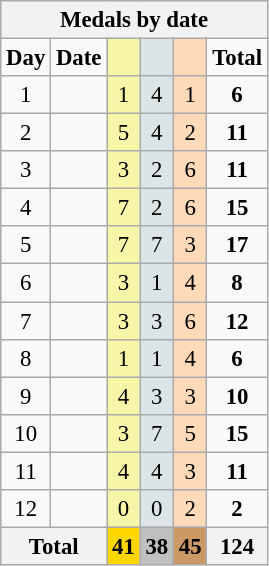<table class="wikitable" style="font-size:95%">
<tr style="background:#efefef;">
<th colspan=6>Medals by date</th>
</tr>
<tr style="text-align:center;">
<td><strong>Day</strong></td>
<td><strong>Date</strong></td>
<td style="background:#F7F6A8;"></td>
<td style="background:#DCE5E5;"></td>
<td style="background:#FFDAB9;"></td>
<td><strong>Total</strong></td>
</tr>
<tr style="text-align:center;">
<td>1</td>
<td></td>
<td style="background:#F7F6A8;">1</td>
<td style="background:#DCE5E5;">4</td>
<td style="background:#FFDAB9;">1</td>
<td><strong>6</strong></td>
</tr>
<tr style="text-align:center;">
<td>2</td>
<td></td>
<td style="background:#F7F6A8;">5</td>
<td style="background:#DCE5E5;">4</td>
<td style="background:#FFDAB9;">2</td>
<td><strong>11</strong></td>
</tr>
<tr style="text-align:center;">
<td>3</td>
<td></td>
<td style="background:#F7F6A8;">3</td>
<td style="background:#DCE5E5;">2</td>
<td style="background:#FFDAB9;">6</td>
<td><strong>11</strong></td>
</tr>
<tr style="text-align:center;">
<td>4</td>
<td></td>
<td style="background:#F7F6A8;">7</td>
<td style="background:#DCE5E5;">2</td>
<td style="background:#FFDAB9;">6</td>
<td><strong>15</strong></td>
</tr>
<tr style="text-align:center;">
<td>5</td>
<td></td>
<td style="background:#F7F6A8;">7</td>
<td style="background:#DCE5E5;">7</td>
<td style="background:#FFDAB9;">3</td>
<td><strong>17</strong></td>
</tr>
<tr style="text-align:center;">
<td>6</td>
<td></td>
<td style="background:#F7F6A8;">3</td>
<td style="background:#DCE5E5;">1</td>
<td style="background:#FFDAB9;">4</td>
<td><strong>8</strong></td>
</tr>
<tr style="text-align:center;">
<td>7</td>
<td></td>
<td style="background:#F7F6A8;">3</td>
<td style="background:#DCE5E5;">3</td>
<td style="background:#FFDAB9;">6</td>
<td><strong>12</strong></td>
</tr>
<tr style="text-align:center;">
<td>8</td>
<td></td>
<td style="background:#F7F6A8;">1</td>
<td style="background:#DCE5E5;">1</td>
<td style="background:#FFDAB9;">4</td>
<td><strong>6</strong></td>
</tr>
<tr style="text-align:center;">
<td>9</td>
<td></td>
<td style="background:#F7F6A8;">4</td>
<td style="background:#DCE5E5;">3</td>
<td style="background:#FFDAB9;">3</td>
<td><strong>10</strong></td>
</tr>
<tr style="text-align:center;">
<td>10</td>
<td></td>
<td style="background:#F7F6A8;">3</td>
<td style="background:#DCE5E5;">7</td>
<td style="background:#FFDAB9;">5</td>
<td><strong>15</strong></td>
</tr>
<tr style="text-align:center;">
<td>11</td>
<td></td>
<td style="background:#F7F6A8;">4</td>
<td style="background:#DCE5E5;">4</td>
<td style="background:#FFDAB9;">3</td>
<td><strong>11</strong></td>
</tr>
<tr style="text-align:center;">
<td>12</td>
<td></td>
<td style="background:#F7F6A8;">0</td>
<td style="background:#DCE5E5;">0</td>
<td style="background:#FFDAB9;">2</td>
<td><strong>2</strong></td>
</tr>
<tr>
<th colspan="2">Total</th>
<th style="background:gold;">41</th>
<th style="background:silver;">38</th>
<th style="background:#c96;">45</th>
<th>124</th>
</tr>
</table>
